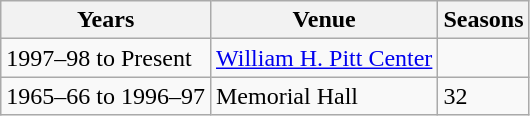<table class="wikitable">
<tr>
<th>Years</th>
<th>Venue</th>
<th>Seasons</th>
</tr>
<tr>
<td>1997–98 to Present</td>
<td><a href='#'>William H. Pitt Center</a></td>
<td></td>
</tr>
<tr>
<td>1965–66 to 1996–97</td>
<td>Memorial Hall</td>
<td>32</td>
</tr>
</table>
